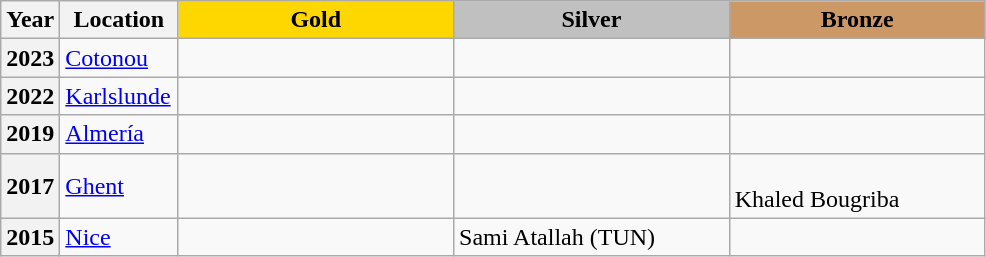<table class="wikitable"  style="font-size:100%;" border=1 cellpadding=2 cellspacing=0>
<tr>
<th width=6% align="center" colspan=1>Year</th>
<th width=12% align="center" colspan=1>Location</th>
<td width=28% align="center"  bgcolor="gold"><strong>Gold</strong> </td>
<td width=28% align="center"  bgcolor="silver"><strong>Silver</strong> </td>
<td width=28% align="center"  bgcolor="#CC9966"><strong>Bronze</strong> </td>
</tr>
<tr>
<th>2023</th>
<td> <a href='#'>Cotonou</a></td>
<td></td>
<td></td>
<td><br></td>
</tr>
<tr>
<th>2022</th>
<td> <a href='#'>Karlslunde</a></td>
<td></td>
<td></td>
<td><br></td>
</tr>
<tr>
<th>2019</th>
<td> <a href='#'>Almería</a></td>
<td></td>
<td></td>
<td><br></td>
</tr>
<tr>
<th>2017</th>
<td> <a href='#'>Ghent</a></td>
<td></td>
<td></td>
<td><br> Khaled Bougriba</td>
</tr>
<tr>
<th>2015</th>
<td> <a href='#'>Nice</a></td>
<td></td>
<td> Sami Atallah (TUN)</td>
<td><br></td>
</tr>
</table>
